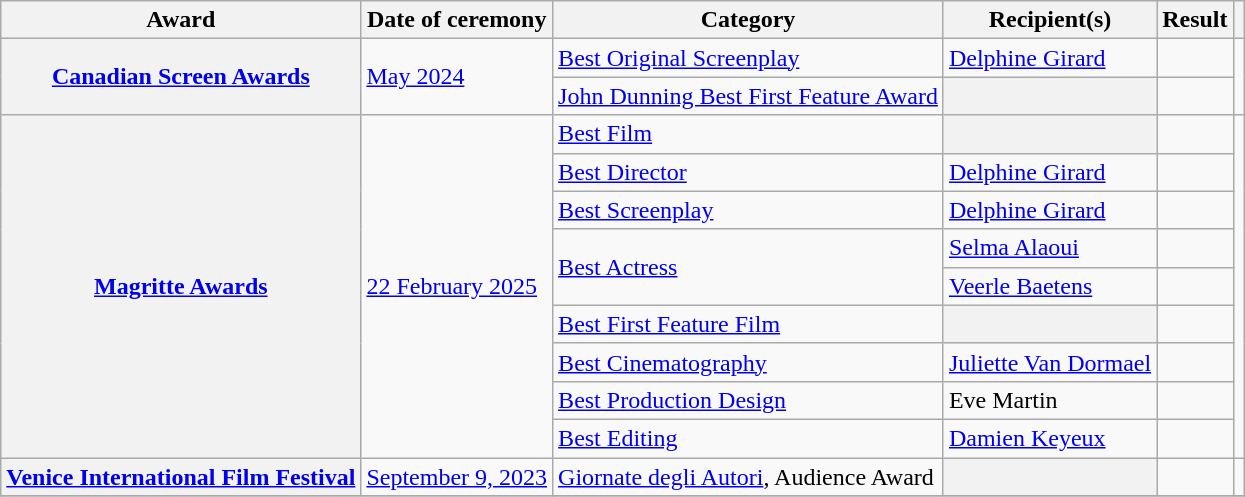<table class="wikitable plainrowheaders sortable">
<tr>
<th scope="col">Award</th>
<th scope="col">Date of ceremony</th>
<th scope="col">Category</th>
<th scope="col">Recipient(s)</th>
<th scope="col">Result</th>
<th scope="col" class="unsortable"></th>
</tr>
<tr>
<th scope="row" rowspan=2><a href='#'>Canadian Screen Awards</a></th>
<td rowspan=2><a href='#'>May 2024</a></td>
<td><a href='#'>Best Original Screenplay</a></td>
<td><a href='#'>Delphine Girard</a></td>
<td></td>
<td rowspan="2" align="center"></td>
</tr>
<tr>
<td><a href='#'>John Dunning Best First Feature Award</a></td>
<th></th>
<td></td>
</tr>
<tr>
<th scope="row" rowspan="9"><a href='#'>Magritte Awards</a></th>
<td rowspan="9"><a href='#'>22 February 2025</a></td>
<td><a href='#'>Best Film</a></td>
<th></th>
<td></td>
<td rowspan="9" align="center"></td>
</tr>
<tr>
<td><a href='#'>Best Director</a></td>
<td><a href='#'>Delphine Girard</a></td>
<td></td>
</tr>
<tr>
<td><a href='#'>Best Screenplay</a></td>
<td><a href='#'>Delphine Girard</a></td>
<td></td>
</tr>
<tr>
<td rowspan="2"><a href='#'>Best Actress</a></td>
<td><a href='#'>Selma Alaoui</a></td>
<td></td>
</tr>
<tr>
<td><a href='#'>Veerle Baetens</a></td>
<td></td>
</tr>
<tr>
<td><a href='#'>Best First Feature Film</a></td>
<th></th>
<td></td>
</tr>
<tr>
<td><a href='#'>Best Cinematography</a></td>
<td><a href='#'>Juliette Van Dormael</a></td>
<td></td>
</tr>
<tr>
<td><a href='#'>Best Production Design</a></td>
<td>Eve Martin</td>
<td></td>
</tr>
<tr>
<td><a href='#'>Best Editing</a></td>
<td><a href='#'>Damien Keyeux</a></td>
<td></td>
</tr>
<tr>
<th scope="row"><a href='#'>Venice International Film Festival</a></th>
<td><a href='#'>September 9, 2023</a></td>
<td><a href='#'>Giornate degli Autori</a>, Audience Award</td>
<th></th>
<td></td>
<td align="center"></td>
</tr>
<tr>
</tr>
</table>
